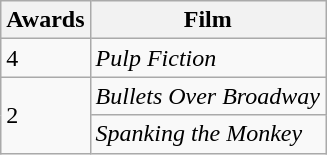<table class="wikitable">
<tr>
<th>Awards</th>
<th>Film</th>
</tr>
<tr>
<td>4</td>
<td><em>Pulp Fiction</em></td>
</tr>
<tr>
<td rowspan="2">2</td>
<td><em>Bullets Over Broadway</em></td>
</tr>
<tr>
<td><em>Spanking the Monkey</em></td>
</tr>
</table>
